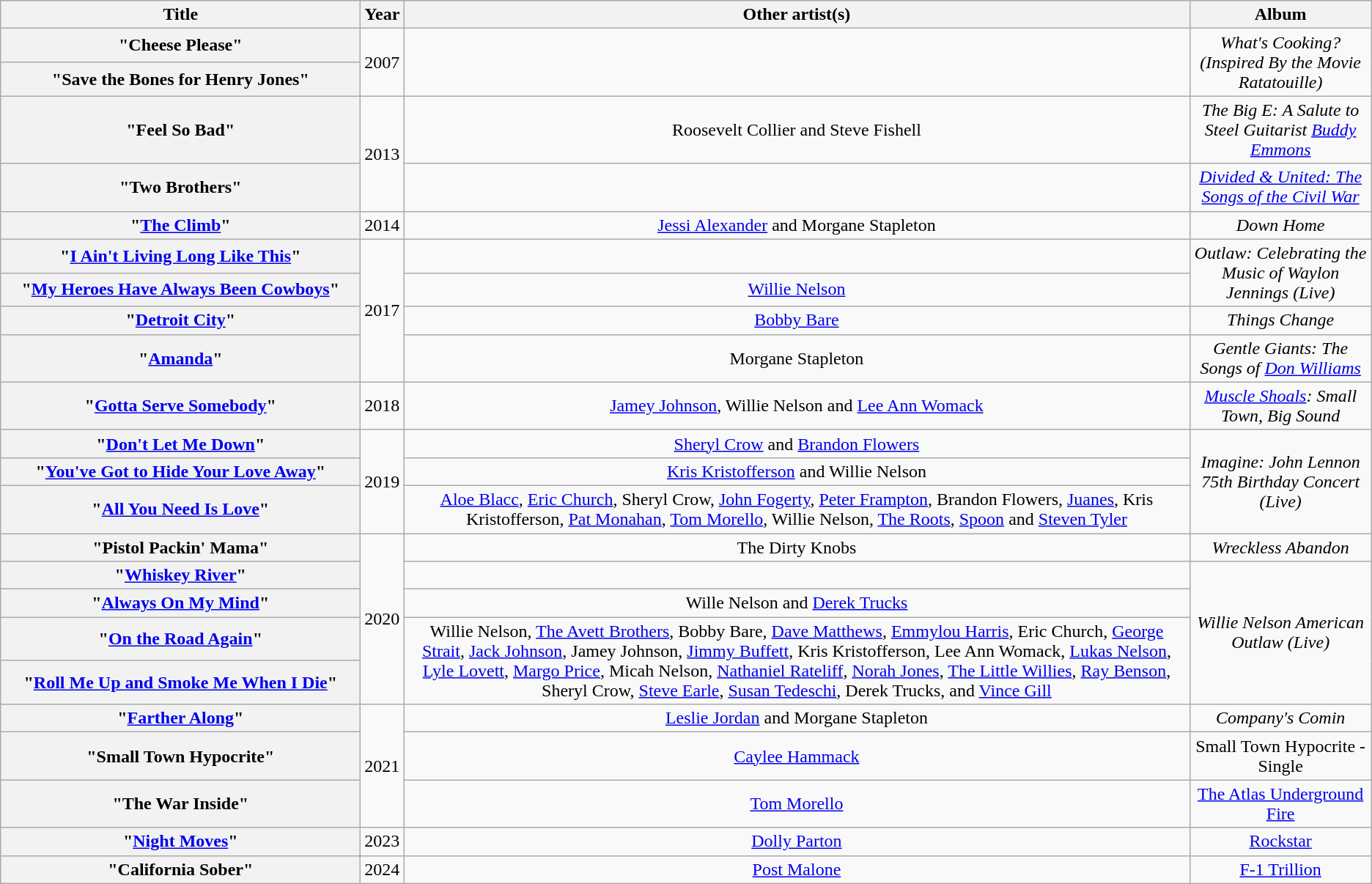<table class="wikitable plainrowheaders" style="text-align:center;">
<tr>
<th style="width:20em;">Title</th>
<th>Year</th>
<th>Other artist(s)</th>
<th>Album</th>
</tr>
<tr>
<th scope="row">"Cheese Please"</th>
<td rowspan=2>2007</td>
<td rowspan=2></td>
<td rowspan=2><em>What's Cooking? (Inspired By the Movie Ratatouille)</em></td>
</tr>
<tr>
<th scope="row">"Save the Bones for Henry Jones"</th>
</tr>
<tr>
<th scope="row">"Feel So Bad"</th>
<td rowspan=2>2013</td>
<td>Roosevelt Collier and Steve Fishell</td>
<td><em>The Big E: A Salute to Steel Guitarist <a href='#'>Buddy Emmons</a></em></td>
</tr>
<tr>
<th scope="row">"Two Brothers"</th>
<td></td>
<td><em><a href='#'>Divided & United: The Songs of the Civil War</a></em></td>
</tr>
<tr>
<th scope="row">"<a href='#'>The Climb</a>"</th>
<td>2014</td>
<td><a href='#'>Jessi Alexander</a> and Morgane Stapleton</td>
<td><em>Down Home</em></td>
</tr>
<tr>
<th scope="row">"<a href='#'>I Ain't Living Long Like This</a>"</th>
<td rowspan=4>2017</td>
<td></td>
<td rowspan=2><em>Outlaw: Celebrating the Music of Waylon Jennings (Live)</em></td>
</tr>
<tr>
<th scope="row">"<a href='#'>My Heroes Have Always Been Cowboys</a>"</th>
<td><a href='#'>Willie Nelson</a></td>
</tr>
<tr>
<th scope="row">"<a href='#'>Detroit City</a>"</th>
<td><a href='#'>Bobby Bare</a></td>
<td><em>Things Change</em></td>
</tr>
<tr>
<th scope="row">"<a href='#'>Amanda</a>"</th>
<td>Morgane Stapleton</td>
<td><em>Gentle Giants: The Songs of <a href='#'>Don Williams</a></em></td>
</tr>
<tr>
<th scope="row">"<a href='#'>Gotta Serve Somebody</a>"</th>
<td>2018</td>
<td><a href='#'>Jamey Johnson</a>, Willie Nelson and <a href='#'>Lee Ann Womack</a></td>
<td><em><a href='#'>Muscle Shoals</a>: Small Town, Big Sound</em></td>
</tr>
<tr>
<th scope="row">"<a href='#'>Don't Let Me Down</a>"</th>
<td rowspan=3>2019</td>
<td><a href='#'>Sheryl Crow</a> and <a href='#'>Brandon Flowers</a></td>
<td rowspan=3><em>Imagine: John Lennon 75th Birthday Concert (Live)</em></td>
</tr>
<tr>
<th scope="row">"<a href='#'>You've Got to Hide Your Love Away</a>"</th>
<td><a href='#'>Kris Kristofferson</a> and Willie Nelson</td>
</tr>
<tr>
<th scope="row">"<a href='#'>All You Need Is Love</a>"</th>
<td><a href='#'>Aloe Blacc</a>, <a href='#'>Eric Church</a>, Sheryl Crow, <a href='#'>John Fogerty</a>, <a href='#'>Peter Frampton</a>, Brandon Flowers, <a href='#'>Juanes</a>, Kris Kristofferson, <a href='#'>Pat Monahan</a>, <a href='#'>Tom Morello</a>, Willie Nelson, <a href='#'>The Roots</a>, <a href='#'>Spoon</a> and <a href='#'>Steven Tyler</a></td>
</tr>
<tr>
<th scope="row">"Pistol Packin' Mama"</th>
<td rowspan=5>2020</td>
<td>The Dirty Knobs</td>
<td><em>Wreckless Abandon</em></td>
</tr>
<tr>
<th scope="row">"<a href='#'>Whiskey River</a>"</th>
<td></td>
<td rowspan=4><em>Willie Nelson American Outlaw (Live)</em></td>
</tr>
<tr>
<th scope="row">"<a href='#'>Always On My Mind</a>"</th>
<td>Wille Nelson and <a href='#'>Derek Trucks</a></td>
</tr>
<tr>
<th scope="row">"<a href='#'>On the Road Again</a>"</th>
<td rowspan=2>Willie Nelson, <a href='#'>The Avett Brothers</a>, Bobby Bare, <a href='#'>Dave Matthews</a>, <a href='#'>Emmylou Harris</a>, Eric Church, <a href='#'>George Strait</a>, <a href='#'>Jack Johnson</a>, Jamey Johnson, <a href='#'>Jimmy Buffett</a>, Kris Kristofferson, Lee Ann Womack, <a href='#'>Lukas Nelson</a>, <a href='#'>Lyle Lovett</a>, <a href='#'>Margo Price</a>, Micah Nelson, <a href='#'>Nathaniel Rateliff</a>, <a href='#'>Norah Jones</a>, <a href='#'>The Little Willies</a>, <a href='#'>Ray Benson</a>, Sheryl Crow, <a href='#'>Steve Earle</a>, <a href='#'>Susan Tedeschi</a>, Derek Trucks, and <a href='#'>Vince Gill</a></td>
</tr>
<tr>
<th scope="row">"<a href='#'>Roll Me Up and Smoke Me When I Die</a>"</th>
</tr>
<tr>
<th scope="row">"<a href='#'>Farther Along</a>"</th>
<td rowspan=3>2021</td>
<td><a href='#'>Leslie Jordan</a> and Morgane Stapleton</td>
<td><em>Company's Comin<strong></td>
</tr>
<tr>
<th scope="row">"Small Town Hypocrite"</th>
<td><a href='#'>Caylee Hammack</a></td>
<td></em>Small Town Hypocrite - Single<em></td>
</tr>
<tr>
<th scope="row">"The War Inside"</th>
<td><a href='#'>Tom Morello</a></td>
<td></em><a href='#'>The Atlas Underground Fire</a><em></td>
</tr>
<tr>
<th scope="row">"<a href='#'>Night Moves</a>"</th>
<td>2023</td>
<td><a href='#'>Dolly Parton</a></td>
<td></em><a href='#'>Rockstar</a><em></td>
</tr>
<tr>
<th scope="row">"California Sober"</th>
<td>2024</td>
<td><a href='#'>Post Malone</a></td>
<td></em><a href='#'>F-1 Trillion</a><em></td>
</tr>
</table>
